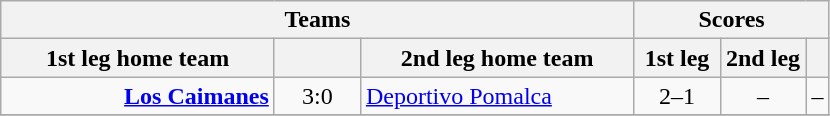<table class="wikitable" style="text-align: center;">
<tr>
<th colspan=3>Teams</th>
<th colspan=3>Scores</th>
</tr>
<tr>
<th width="175">1st leg home team</th>
<th width="50"></th>
<th width="175">2nd leg home team</th>
<th width="50">1st leg</th>
<th width="50">2nd leg</th>
<th></th>
</tr>
<tr>
<td align=right><strong><a href='#'>Los Caimanes</a></strong></td>
<td>3:0</td>
<td align=left><a href='#'>Deportivo Pomalca</a></td>
<td>2–1</td>
<td>–</td>
<td>–</td>
</tr>
<tr>
</tr>
</table>
